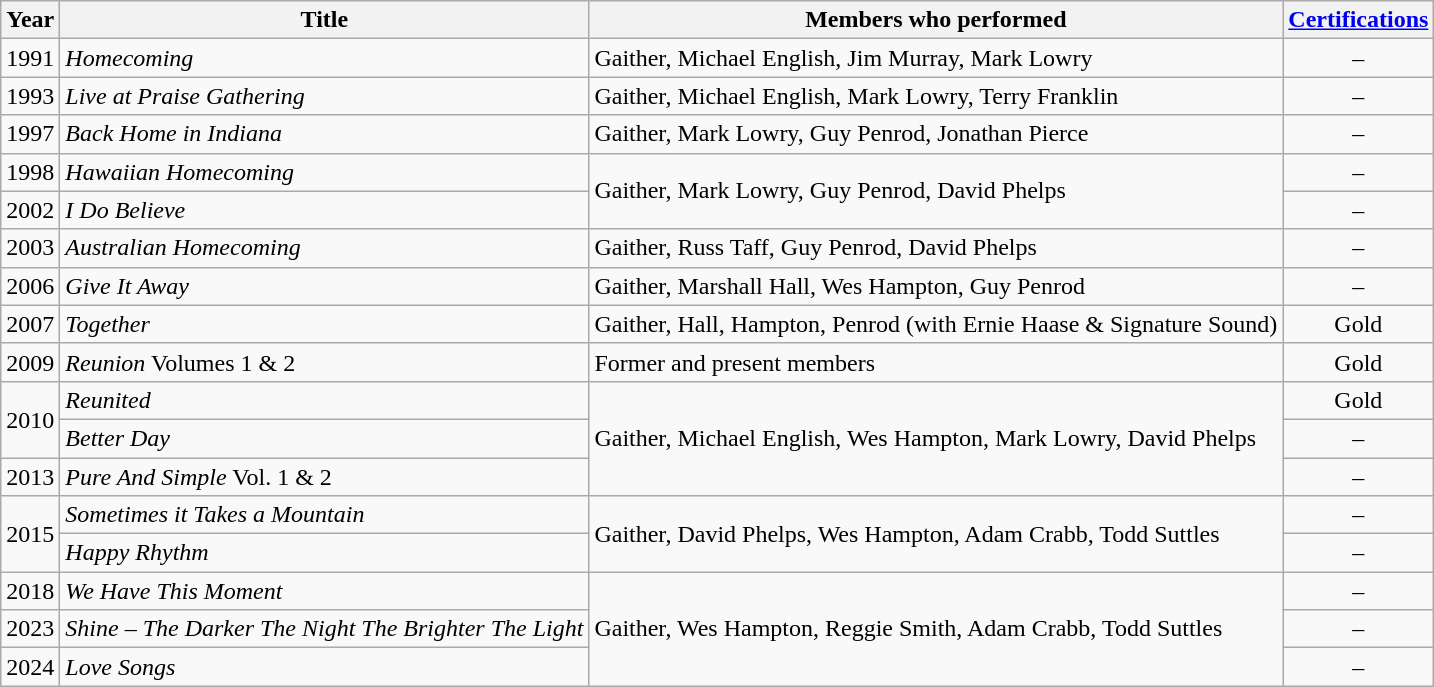<table class="wikitable">
<tr>
<th>Year</th>
<th>Title</th>
<th>Members who performed</th>
<th><a href='#'>Certifications</a></th>
</tr>
<tr>
<td>1991</td>
<td><em>Homecoming</em></td>
<td>Gaither, Michael English, Jim Murray, Mark Lowry</td>
<td style="text-align:center;">–</td>
</tr>
<tr>
<td>1993</td>
<td><em>Live at Praise Gathering</em></td>
<td>Gaither, Michael English, Mark Lowry, Terry Franklin</td>
<td style="text-align:center;">–</td>
</tr>
<tr>
<td>1997</td>
<td><em>Back Home in Indiana</em></td>
<td>Gaither, Mark Lowry, Guy Penrod, Jonathan Pierce</td>
<td style="text-align:center;">–</td>
</tr>
<tr>
<td>1998</td>
<td><em>Hawaiian Homecoming</em></td>
<td rowspan="2">Gaither, Mark Lowry, Guy Penrod, David Phelps</td>
<td style="text-align:center;">–</td>
</tr>
<tr>
<td>2002</td>
<td><em>I Do Believe</em></td>
<td style="text-align:center;">–</td>
</tr>
<tr>
<td>2003</td>
<td><em>Australian Homecoming</em></td>
<td>Gaither, Russ Taff, Guy Penrod, David Phelps</td>
<td style="text-align:center;">–</td>
</tr>
<tr>
<td>2006</td>
<td><em>Give It Away</em></td>
<td>Gaither, Marshall Hall, Wes Hampton, Guy Penrod</td>
<td style="text-align:center;">–</td>
</tr>
<tr>
<td>2007</td>
<td><em>Together</em></td>
<td>Gaither, Hall, Hampton, Penrod (with Ernie Haase & Signature Sound)</td>
<td style="text-align:center;">Gold</td>
</tr>
<tr>
<td>2009</td>
<td><em>Reunion</em> Volumes 1 & 2</td>
<td>Former and present members</td>
<td style="text-align:center;">Gold</td>
</tr>
<tr>
<td rowspan="2">2010</td>
<td><em>Reunited</em></td>
<td rowspan="3">Gaither, Michael English, Wes Hampton, Mark Lowry, David Phelps</td>
<td style="text-align:center;">Gold</td>
</tr>
<tr>
<td><em>Better Day</em></td>
<td style="text-align:center;">–</td>
</tr>
<tr>
<td>2013</td>
<td><em>Pure And Simple</em> Vol. 1 & 2</td>
<td style="text-align:center;">–</td>
</tr>
<tr>
<td rowspan="2">2015</td>
<td><em>Sometimes it Takes a Mountain</em></td>
<td rowspan= "2">Gaither, David Phelps, Wes Hampton, Adam Crabb, Todd Suttles</td>
<td style="text-align:center;">–</td>
</tr>
<tr>
<td><em>Happy Rhythm</em></td>
<td style="text-align:center;">–</td>
</tr>
<tr>
<td>2018</td>
<td><em>We Have This Moment</em></td>
<td rowspan= "3">Gaither, Wes Hampton, Reggie Smith, Adam Crabb, Todd Suttles</td>
<td style="text-align:center;">–</td>
</tr>
<tr>
<td>2023</td>
<td><em>Shine – The Darker The Night The Brighter The Light</em></td>
<td style="text-align:center;">–</td>
</tr>
<tr>
<td>2024</td>
<td><em>Love Songs</em></td>
<td style="text-align:center;">–</td>
</tr>
</table>
